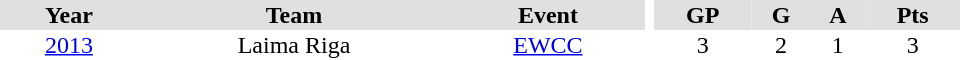<table border="0" cellpadding="1" cellspacing="0" ID="Table3" style="text-align:center; width:40em">
<tr ALIGN="center" bgcolor="#e0e0e0">
<th>Year</th>
<th>Team</th>
<th>Event</th>
<th rowspan="99" bgcolor="#ffffff"></th>
<th>GP</th>
<th>G</th>
<th>A</th>
<th>Pts</th>
</tr>
<tr ALIGN="center">
<td><a href='#'>2013</a></td>
<td>Laima Riga</td>
<td><a href='#'>EWCC</a></td>
<td>3</td>
<td>2</td>
<td>1</td>
<td>3</td>
</tr>
</table>
